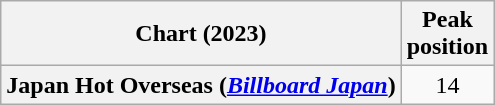<table class="wikitable plainrowheaders" style="text-align:center">
<tr>
<th>Chart (2023)</th>
<th>Peak<br>position</th>
</tr>
<tr>
<th scope="row">Japan Hot Overseas (<em><a href='#'>Billboard Japan</a></em>)</th>
<td>14</td>
</tr>
</table>
